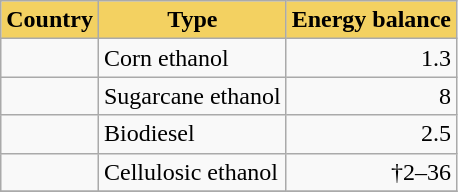<table class="wikitable sortable">
<tr>
<th style="background-color: #F3D161;">Country</th>
<th style="background-color: #F3D161;">Type</th>
<th style="background-color: #F3D161;">Energy balance</th>
</tr>
<tr ---->
<td align="left"></td>
<td>Corn ethanol</td>
<td align="right">1.3</td>
</tr>
<tr ---->
<td align="left"></td>
<td>Sugarcane ethanol</td>
<td align="right">8</td>
</tr>
<tr ---->
<td align="left"></td>
<td>Biodiesel</td>
<td align="right">2.5</td>
</tr>
<tr ---->
<td align="left"></td>
<td>Cellulosic ethanol</td>
<td align="right">†2–36</td>
</tr>
<tr --->
</tr>
</table>
